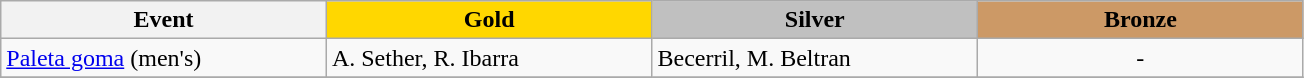<table class="wikitable" style="max-width: 23cm; width: 100%">
<tr>
<th scope="col">Event</th>
<th scope="col" style="background-color:gold; width:25%">Gold</th>
<th scope="col" style="background-color:silver; width:25%; width:25%">Silver</th>
<th scope="col" style="background-color:#cc9966; width:25%">Bronze</th>
</tr>
<tr>
<td><a href='#'>Paleta goma</a> (men's)</td>
<td> A. Sether, R. Ibarra</td>
<td> Becerril, M. Beltran</td>
<td align=center>-</td>
</tr>
<tr>
</tr>
</table>
